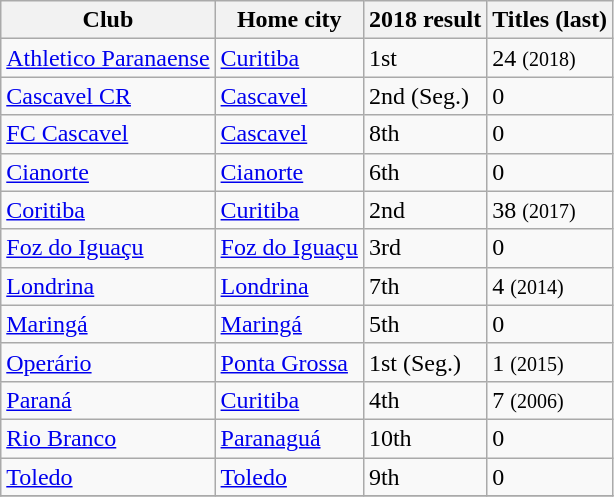<table class="wikitable sortable">
<tr>
<th>Club</th>
<th>Home city</th>
<th>2018 result</th>
<th>Titles (last)</th>
</tr>
<tr>
<td><a href='#'>Athletico Paranaense</a></td>
<td><a href='#'>Curitiba</a></td>
<td>1st</td>
<td>24 <small>(2018)</small></td>
</tr>
<tr>
<td><a href='#'>Cascavel CR</a></td>
<td><a href='#'>Cascavel</a></td>
<td>2nd (Seg.)</td>
<td>0</td>
</tr>
<tr>
<td><a href='#'>FC Cascavel</a></td>
<td><a href='#'>Cascavel</a></td>
<td>8th</td>
<td>0</td>
</tr>
<tr>
<td><a href='#'>Cianorte</a></td>
<td><a href='#'>Cianorte</a></td>
<td>6th</td>
<td>0</td>
</tr>
<tr>
<td><a href='#'>Coritiba</a></td>
<td><a href='#'>Curitiba</a></td>
<td>2nd</td>
<td>38 <small>(2017)</small></td>
</tr>
<tr>
<td><a href='#'>Foz do Iguaçu</a></td>
<td><a href='#'>Foz do Iguaçu</a></td>
<td>3rd</td>
<td>0</td>
</tr>
<tr>
<td><a href='#'>Londrina</a></td>
<td><a href='#'>Londrina</a></td>
<td>7th</td>
<td>4 <small>(2014)</small></td>
</tr>
<tr>
<td><a href='#'>Maringá</a></td>
<td><a href='#'>Maringá</a></td>
<td>5th</td>
<td>0</td>
</tr>
<tr>
<td><a href='#'>Operário</a></td>
<td><a href='#'>Ponta Grossa</a></td>
<td>1st (Seg.)</td>
<td>1 <small>(2015)</small></td>
</tr>
<tr>
<td><a href='#'>Paraná</a></td>
<td><a href='#'>Curitiba</a></td>
<td>4th</td>
<td>7 <small>(2006)</small></td>
</tr>
<tr>
<td><a href='#'>Rio Branco</a></td>
<td><a href='#'>Paranaguá</a></td>
<td>10th</td>
<td>0</td>
</tr>
<tr>
<td><a href='#'>Toledo</a></td>
<td><a href='#'>Toledo</a></td>
<td>9th</td>
<td>0</td>
</tr>
<tr>
</tr>
</table>
